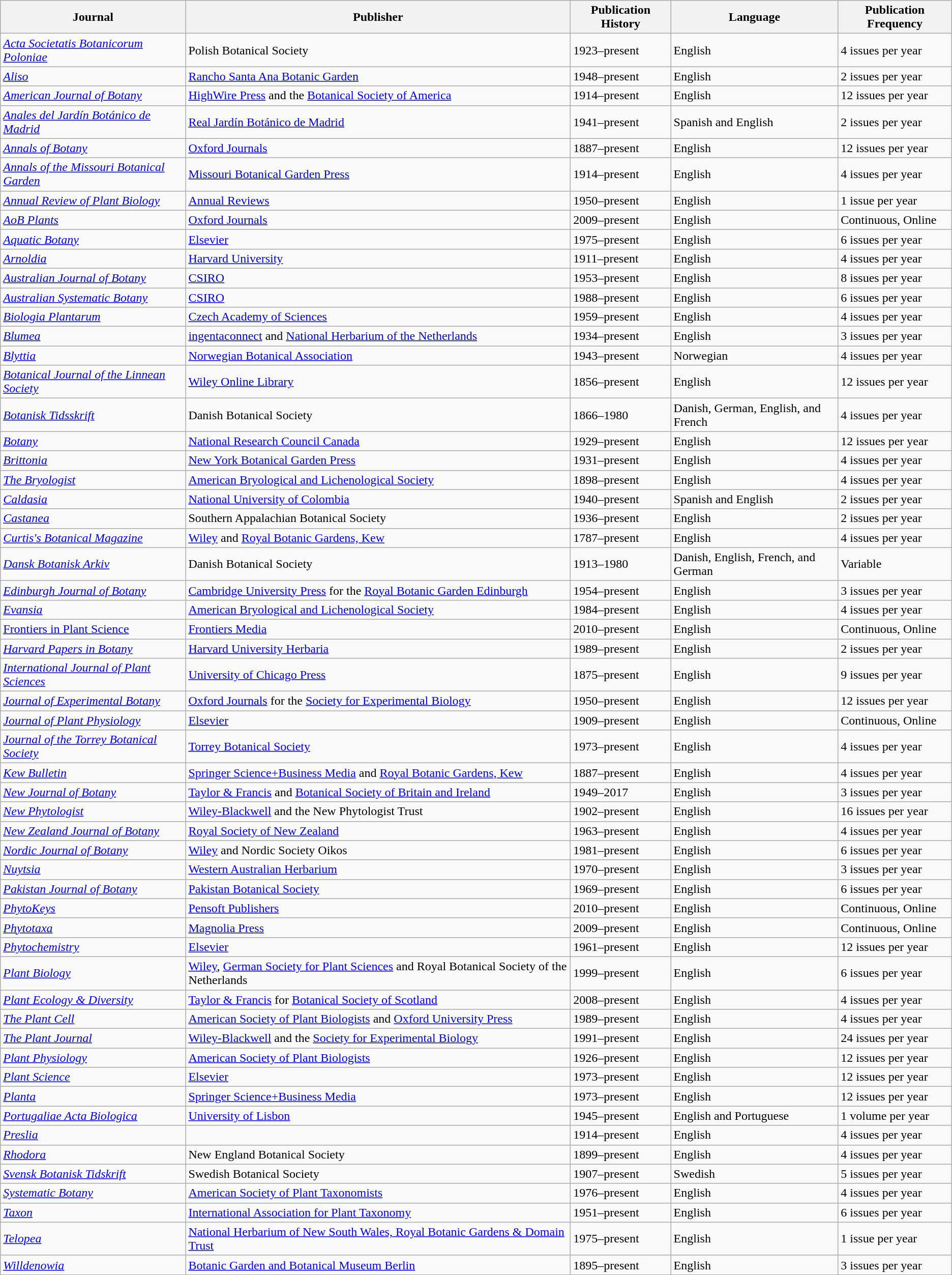<table class="wikitable sortable">
<tr>
<th>Journal</th>
<th>Publisher</th>
<th>Publication History</th>
<th>Language</th>
<th>Publication Frequency</th>
</tr>
<tr>
<td><em><a href='#'>Acta Societatis Botanicorum Poloniae</a></em></td>
<td>Polish Botanical Society</td>
<td>1923–present</td>
<td>English</td>
<td>4 issues per year</td>
</tr>
<tr>
<td><em><a href='#'>Aliso</a></em></td>
<td><a href='#'>Rancho Santa Ana Botanic Garden</a></td>
<td>1948–present</td>
<td>English</td>
<td>2 issues per year</td>
</tr>
<tr>
<td><em><a href='#'>American Journal of Botany</a></em></td>
<td><a href='#'>HighWire Press</a> and the <a href='#'>Botanical Society of America</a></td>
<td>1914–present</td>
<td>English</td>
<td>12 issues per year</td>
</tr>
<tr>
<td><em><a href='#'>Anales del Jardín Botánico de Madrid</a></em></td>
<td><a href='#'>Real Jardín Botánico de Madrid</a></td>
<td>1941–present</td>
<td>Spanish and English</td>
<td>2 issues per year</td>
</tr>
<tr>
<td><em><a href='#'>Annals of Botany</a></em></td>
<td><a href='#'>Oxford Journals</a></td>
<td>1887–present</td>
<td>English</td>
<td>12 issues per year</td>
</tr>
<tr>
<td><em><a href='#'>Annals of the Missouri Botanical Garden</a></em></td>
<td><a href='#'>Missouri Botanical Garden Press</a></td>
<td>1914–present</td>
<td>English</td>
<td>4 issues per year</td>
</tr>
<tr>
<td><em><a href='#'>Annual Review of Plant Biology</a></em></td>
<td><a href='#'>Annual Reviews</a></td>
<td>1950–present</td>
<td>English</td>
<td>1 issue per year</td>
</tr>
<tr>
<td><em><a href='#'>AoB Plants</a></em></td>
<td><a href='#'>Oxford Journals</a></td>
<td>2009–present</td>
<td>English</td>
<td>Continuous, Online</td>
</tr>
<tr>
<td><em><a href='#'>Aquatic Botany</a></em></td>
<td><a href='#'>Elsevier</a></td>
<td>1975–present</td>
<td>English</td>
<td>6 issues per year</td>
</tr>
<tr>
<td><em><a href='#'>Arnoldia</a></em></td>
<td><a href='#'>Harvard University</a></td>
<td>1911–present</td>
<td>English</td>
<td>4 issues per year</td>
</tr>
<tr>
<td><em><a href='#'>Australian Journal of Botany</a></em></td>
<td><a href='#'>CSIRO</a></td>
<td>1953–present</td>
<td>English</td>
<td>8 issues per year</td>
</tr>
<tr>
<td><em><a href='#'>Australian Systematic Botany</a></em></td>
<td><a href='#'>CSIRO</a></td>
<td>1988–present</td>
<td>English</td>
<td>6 issues per year</td>
</tr>
<tr>
<td><em><a href='#'>Biologia Plantarum</a></em></td>
<td><a href='#'>Czech Academy of Sciences</a></td>
<td>1959–present</td>
<td>English</td>
<td>4 issues per year</td>
</tr>
<tr>
<td><em><a href='#'>Blumea</a></em></td>
<td><a href='#'>ingentaconnect</a> and <a href='#'>National Herbarium of the Netherlands</a></td>
<td>1934–present</td>
<td>English</td>
<td>3 issues per year</td>
</tr>
<tr>
<td><em><a href='#'>Blyttia</a></em></td>
<td><a href='#'>Norwegian Botanical Association</a></td>
<td>1943–present</td>
<td>Norwegian</td>
<td>4 issues per year</td>
</tr>
<tr>
<td><em><a href='#'>Botanical Journal of the Linnean Society</a></em></td>
<td><a href='#'>Wiley Online Library</a></td>
<td>1856–present</td>
<td>English</td>
<td>12 issues per year</td>
</tr>
<tr>
<td><em><a href='#'>Botanisk Tidsskrift</a></em></td>
<td>Danish Botanical Society</td>
<td>1866–1980</td>
<td>Danish, German, English, and French</td>
<td>4 issues per year</td>
</tr>
<tr>
<td><em><a href='#'>Botany</a></em></td>
<td><a href='#'>National Research Council Canada</a></td>
<td>1929–present</td>
<td>English</td>
<td>12 issues per year</td>
</tr>
<tr>
<td><em><a href='#'>Brittonia</a></em></td>
<td><a href='#'>New York Botanical Garden Press</a></td>
<td>1931–present</td>
<td>English</td>
<td>4 issues per year</td>
</tr>
<tr>
<td><em><a href='#'>The Bryologist</a></em></td>
<td><a href='#'>American Bryological and Lichenological Society</a></td>
<td>1898–present</td>
<td>English</td>
<td>4 issues per year</td>
</tr>
<tr>
<td><em><a href='#'>Caldasia</a></em></td>
<td><a href='#'>National University of Colombia</a></td>
<td>1940–present</td>
<td>Spanish and English</td>
<td>2 issues per year</td>
</tr>
<tr>
<td><em><a href='#'>Castanea</a></em></td>
<td>Southern Appalachian Botanical Society</td>
<td>1936–present</td>
<td>English</td>
<td>2 issues per year</td>
</tr>
<tr>
<td><em><a href='#'>Curtis's Botanical Magazine</a></em></td>
<td><a href='#'>Wiley</a> and <a href='#'>Royal Botanic Gardens, Kew</a></td>
<td>1787–present</td>
<td>English</td>
<td>4 issues per year</td>
</tr>
<tr>
<td><em><a href='#'>Dansk Botanisk Arkiv</a></em></td>
<td>Danish Botanical Society</td>
<td>1913–1980</td>
<td>Danish, English, French, and German</td>
<td>Variable</td>
</tr>
<tr>
<td><em><a href='#'>Edinburgh Journal of Botany</a></em></td>
<td><a href='#'>Cambridge University Press</a> for the <a href='#'>Royal Botanic Garden Edinburgh</a></td>
<td>1954–present</td>
<td>English</td>
<td>3 issues per year</td>
</tr>
<tr>
<td><em><a href='#'>Evansia</a></em></td>
<td><a href='#'>American Bryological and Lichenological Society</a></td>
<td>1984–present</td>
<td>English</td>
<td>4 issues per year</td>
</tr>
<tr>
<td><a href='#'>Frontiers in Plant Science</a></td>
<td><a href='#'>Frontiers Media</a></td>
<td>2010–present</td>
<td>English</td>
<td>Continuous, Online</td>
</tr>
<tr>
<td><em><a href='#'>Harvard Papers in Botany</a></em></td>
<td><a href='#'>Harvard University Herbaria</a></td>
<td>1989–present</td>
<td>English</td>
<td>2 issues per year</td>
</tr>
<tr>
<td><em><a href='#'>International Journal of Plant Sciences</a></em></td>
<td><a href='#'>University of Chicago Press</a></td>
<td>1875–present</td>
<td>English</td>
<td>9 issues per year</td>
</tr>
<tr>
<td><em><a href='#'>Journal of Experimental Botany</a></em></td>
<td><a href='#'>Oxford Journals</a> for the <a href='#'>Society for Experimental Biology</a></td>
<td>1950–present</td>
<td>English</td>
<td>12 issues per year</td>
</tr>
<tr>
<td><em><a href='#'>Journal of Plant Physiology</a></em></td>
<td><a href='#'>Elsevier</a></td>
<td>1909–present</td>
<td>English</td>
<td>Continuous, Online</td>
</tr>
<tr>
<td><em><a href='#'>Journal of the Torrey Botanical Society</a></em></td>
<td><a href='#'>Torrey Botanical Society</a></td>
<td>1973–present</td>
<td>English</td>
<td>4 issues per year</td>
</tr>
<tr>
<td><em><a href='#'>Kew Bulletin</a></em></td>
<td><a href='#'>Springer Science+Business Media</a> and <a href='#'>Royal Botanic Gardens, Kew</a></td>
<td>1887–present</td>
<td>English</td>
<td>4 issues per year</td>
</tr>
<tr>
<td><em><a href='#'>New Journal of Botany</a></em></td>
<td><a href='#'>Taylor & Francis</a> and <a href='#'>Botanical Society of Britain and Ireland</a></td>
<td>1949–2017</td>
<td>English</td>
<td>3 issues per year</td>
</tr>
<tr>
<td><em><a href='#'>New Phytologist</a></em></td>
<td><a href='#'>Wiley-Blackwell</a> and the New Phytologist Trust</td>
<td>1902–present</td>
<td>English</td>
<td>16 issues per year</td>
</tr>
<tr>
<td><em><a href='#'>New Zealand Journal of Botany</a></em></td>
<td><a href='#'>Royal Society of New Zealand</a></td>
<td>1963–present</td>
<td>English</td>
<td>4 issues per year</td>
</tr>
<tr>
<td><em><a href='#'>Nordic Journal of Botany</a></em></td>
<td><a href='#'>Wiley</a> and Nordic Society Oikos</td>
<td>1981–present</td>
<td>English</td>
<td>6 issues per year</td>
</tr>
<tr>
<td><em><a href='#'>Nuytsia</a></em></td>
<td><a href='#'>Western Australian Herbarium</a></td>
<td>1970–present</td>
<td>English</td>
<td>3 issues per year</td>
</tr>
<tr>
<td><em><a href='#'>Pakistan Journal of Botany</a></em></td>
<td><a href='#'>Pakistan Botanical Society</a></td>
<td>1969–present</td>
<td>English</td>
<td>6 issues per year</td>
</tr>
<tr>
<td><em><a href='#'>PhytoKeys</a></em></td>
<td><a href='#'>Pensoft Publishers</a></td>
<td>2010–present</td>
<td>English</td>
<td>Continuous, Online</td>
</tr>
<tr>
<td><em><a href='#'>Phytotaxa</a></em></td>
<td><a href='#'>Magnolia Press</a></td>
<td>2009–present</td>
<td>English</td>
<td>Continuous, Online</td>
</tr>
<tr>
<td><em><a href='#'>Phytochemistry</a></em></td>
<td><a href='#'>Elsevier</a></td>
<td>1961–present</td>
<td>English</td>
<td>12 issues per year</td>
</tr>
<tr>
<td><em><a href='#'>Plant Biology</a></em></td>
<td><a href='#'>Wiley</a>, <a href='#'>German Society for Plant Sciences</a> and Royal Botanical Society of the Netherlands</td>
<td>1999–present</td>
<td>English</td>
<td>6 issues per year</td>
</tr>
<tr>
<td><em><a href='#'>Plant Ecology & Diversity</a></em></td>
<td><a href='#'>Taylor & Francis</a> for <a href='#'>Botanical Society of Scotland</a></td>
<td>2008–present</td>
<td>English</td>
<td>4 issues per year</td>
</tr>
<tr>
<td><a href='#'><em>The Plant Cell</em></a></td>
<td><a href='#'>American Society of Plant Biologists</a> and <a href='#'>Oxford University Press</a></td>
<td>1989–present</td>
<td>English</td>
<td>4 issues per year</td>
</tr>
<tr>
<td><em><a href='#'>The Plant Journal</a></em></td>
<td><a href='#'>Wiley-Blackwell</a> and the <a href='#'>Society for Experimental Biology</a></td>
<td>1991–present</td>
<td>English</td>
<td>24 issues per year</td>
</tr>
<tr>
<td><em><a href='#'>Plant Physiology</a></em></td>
<td><a href='#'>American Society of Plant Biologists</a></td>
<td>1926–present</td>
<td>English</td>
<td>12 issues per year</td>
</tr>
<tr>
<td><em><a href='#'>Plant Science</a></em></td>
<td><a href='#'>Elsevier</a></td>
<td>1973–present</td>
<td>English</td>
<td>12 issues per year</td>
</tr>
<tr>
<td><em><a href='#'>Planta</a></em></td>
<td><a href='#'>Springer Science+Business Media</a></td>
<td>1973–present</td>
<td>English</td>
<td>12 issues per year</td>
</tr>
<tr>
<td><em><a href='#'>Portugaliae Acta Biologica</a></em></td>
<td><a href='#'>University of Lisbon</a></td>
<td>1945–present</td>
<td>English and Portuguese</td>
<td>1 volume per year</td>
</tr>
<tr>
<td><em><a href='#'>Preslia</a></em></td>
<td></td>
<td>1914–present</td>
<td>English</td>
<td>4 issues per year</td>
</tr>
<tr>
<td><em><a href='#'>Rhodora</a></em></td>
<td>New England Botanical Society</td>
<td>1899–present</td>
<td>English</td>
<td>4 issues per year</td>
</tr>
<tr>
<td><em><a href='#'>Svensk Botanisk Tidskrift</a></em></td>
<td>Swedish Botanical Society</td>
<td>1907–present</td>
<td>Swedish</td>
<td>5 issues per year</td>
</tr>
<tr>
<td><em><a href='#'>Systematic Botany</a></em></td>
<td><a href='#'>American Society of Plant Taxonomists</a></td>
<td>1976–present</td>
<td>English</td>
<td>4 issues per year</td>
</tr>
<tr>
<td><em><a href='#'>Taxon</a></em></td>
<td><a href='#'>International Association for Plant Taxonomy</a></td>
<td>1951–present</td>
<td>English</td>
<td>6 issues per year</td>
</tr>
<tr>
<td><em><a href='#'>Telopea</a></em></td>
<td><a href='#'>National Herbarium of New South Wales, Royal Botanic Gardens & Domain Trust</a></td>
<td>1975–present</td>
<td>English</td>
<td>1 issue per year</td>
</tr>
<tr>
<td><em><a href='#'>Willdenowia</a></em></td>
<td><a href='#'>Botanic Garden and Botanical Museum Berlin</a></td>
<td>1895–present</td>
<td>English</td>
<td>3 issues per year</td>
</tr>
<tr>
</tr>
</table>
